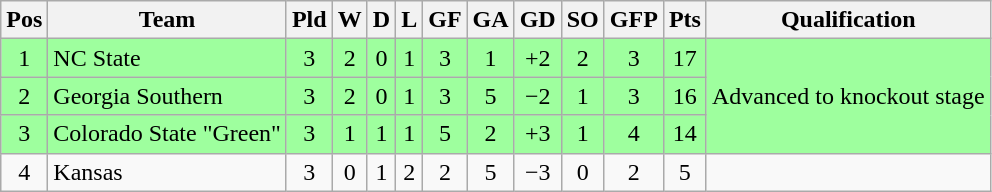<table class="wikitable" style="text-align:center">
<tr>
<th>Pos</th>
<th>Team</th>
<th>Pld</th>
<th>W</th>
<th>D</th>
<th>L</th>
<th>GF</th>
<th>GA</th>
<th>GD</th>
<th>SO</th>
<th>GFP</th>
<th>Pts</th>
<th>Qualification</th>
</tr>
<tr bgcolor="#9eff9e">
<td>1</td>
<td style="text-align:left">NC State</td>
<td>3</td>
<td>2</td>
<td>0</td>
<td>1</td>
<td>3</td>
<td>1</td>
<td>+2</td>
<td>2</td>
<td>3</td>
<td>17</td>
<td rowspan="3">Advanced to knockout stage</td>
</tr>
<tr bgcolor="#9eff9e">
<td>2</td>
<td style="text-align:left">Georgia Southern</td>
<td>3</td>
<td>2</td>
<td>0</td>
<td>1</td>
<td>3</td>
<td>5</td>
<td>−2</td>
<td>1</td>
<td>3</td>
<td>16</td>
</tr>
<tr bgcolor="#9eff9e">
<td>3</td>
<td style="text-align:left">Colorado State "Green"</td>
<td>3</td>
<td>1</td>
<td>1</td>
<td>1</td>
<td>5</td>
<td>2</td>
<td>+3</td>
<td>1</td>
<td>4</td>
<td>14</td>
</tr>
<tr>
<td>4</td>
<td style="text-align:left">Kansas</td>
<td>3</td>
<td>0</td>
<td>1</td>
<td>2</td>
<td>2</td>
<td>5</td>
<td>−3</td>
<td>0</td>
<td>2</td>
<td>5</td>
<td></td>
</tr>
</table>
